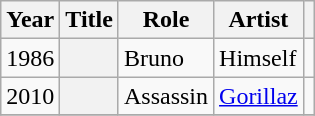<table class="wikitable sortable plainrowheaders">
<tr>
<th scope=col>Year</th>
<th scope=col>Title</th>
<th scope=col>Role</th>
<th scope=col>Artist</th>
<th scope=col class="unsortable"></th>
</tr>
<tr>
<td>1986</td>
<th scope=row></th>
<td>Bruno</td>
<td>Himself</td>
<td style="text-align:center;"></td>
</tr>
<tr>
<td>2010</td>
<th scope=row></th>
<td>Assassin</td>
<td><a href='#'>Gorillaz</a></td>
<td style="text-align:center;"></td>
</tr>
<tr>
</tr>
</table>
